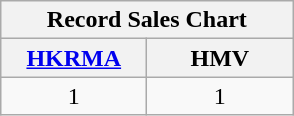<table class="wikitable">
<tr>
<th colspan="2">Record Sales Chart</th>
</tr>
<tr>
<th width="90"><a href='#'>HKRMA</a></th>
<th width="90">HMV</th>
</tr>
<tr align="center">
<td>1</td>
<td>1</td>
</tr>
</table>
